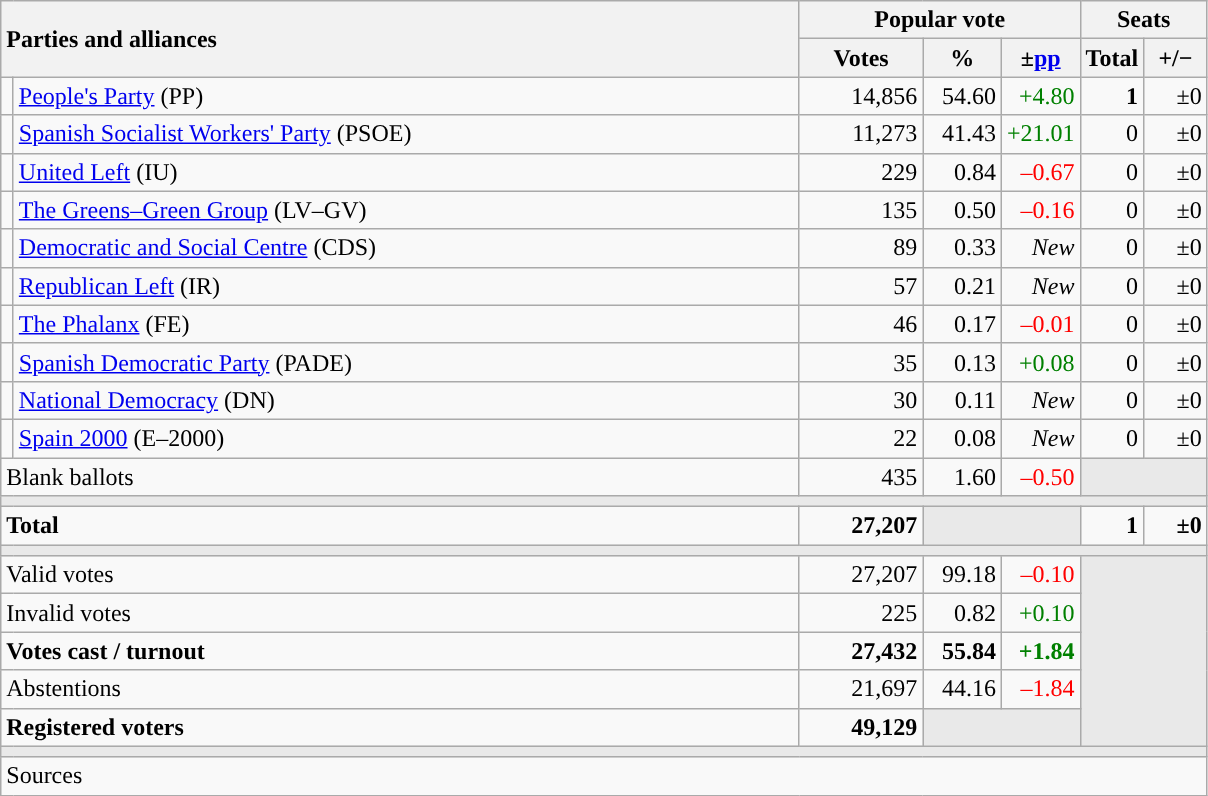<table class="wikitable" style="text-align:right;">
<tr>
<th style="text-align:left;" rowspan="2" colspan="2" width="525">Parties and alliances</th>
<th colspan="3">Popular vote</th>
<th colspan="2">Seats</th>
</tr>
<tr>
<th width="75">Votes</th>
<th width="45">%</th>
<th width="45">±<a href='#'>pp</a></th>
<th width="35">Total</th>
<th width="35">+/−</th>
</tr>
<tr>
<td width="1" style="color:inherit;background:"></td>
<td align="left"><a href='#'>People's Party</a> (PP)</td>
<td>14,856</td>
<td>54.60</td>
<td style="color:green;">+4.80</td>
<td><strong>1</strong></td>
<td>±0</td>
</tr>
<tr>
<td style="color:inherit;background:"></td>
<td align="left"><a href='#'>Spanish Socialist Workers' Party</a> (PSOE)</td>
<td>11,273</td>
<td>41.43</td>
<td style="color:green;">+21.01</td>
<td>0</td>
<td>±0</td>
</tr>
<tr>
<td style="color:inherit;background:"></td>
<td align="left"><a href='#'>United Left</a> (IU)</td>
<td>229</td>
<td>0.84</td>
<td style="color:red;">–0.67</td>
<td>0</td>
<td>±0</td>
</tr>
<tr>
<td style="color:inherit;background:"></td>
<td align="left"><a href='#'>The Greens–Green Group</a> (LV–GV)</td>
<td>135</td>
<td>0.50</td>
<td style="color:red;">–0.16</td>
<td>0</td>
<td>±0</td>
</tr>
<tr>
<td style="color:inherit;background:"></td>
<td align="left"><a href='#'>Democratic and Social Centre</a> (CDS)</td>
<td>89</td>
<td>0.33</td>
<td><em>New</em></td>
<td>0</td>
<td>±0</td>
</tr>
<tr>
<td style="color:inherit;background:"></td>
<td align="left"><a href='#'>Republican Left</a> (IR)</td>
<td>57</td>
<td>0.21</td>
<td><em>New</em></td>
<td>0</td>
<td>±0</td>
</tr>
<tr>
<td style="color:inherit;background:"></td>
<td align="left"><a href='#'>The Phalanx</a> (FE)</td>
<td>46</td>
<td>0.17</td>
<td style="color:red;">–0.01</td>
<td>0</td>
<td>±0</td>
</tr>
<tr>
<td style="color:inherit;background:"></td>
<td align="left"><a href='#'>Spanish Democratic Party</a> (PADE)</td>
<td>35</td>
<td>0.13</td>
<td style="color:green;">+0.08</td>
<td>0</td>
<td>±0</td>
</tr>
<tr>
<td style="color:inherit;background:"></td>
<td align="left"><a href='#'>National Democracy</a> (DN)</td>
<td>30</td>
<td>0.11</td>
<td><em>New</em></td>
<td>0</td>
<td>±0</td>
</tr>
<tr>
<td style="color:inherit;background:"></td>
<td align="left"><a href='#'>Spain 2000</a> (E–2000)</td>
<td>22</td>
<td>0.08</td>
<td><em>New</em></td>
<td>0</td>
<td>±0</td>
</tr>
<tr>
<td align="left" colspan="2">Blank ballots</td>
<td>435</td>
<td>1.60</td>
<td style="color:red;">–0.50</td>
<td bgcolor="#E9E9E9" colspan="2"></td>
</tr>
<tr>
<td colspan="7" bgcolor="#E9E9E9"></td>
</tr>
<tr style="font-weight:bold;">
<td align="left" colspan="2">Total</td>
<td>27,207</td>
<td bgcolor="#E9E9E9" colspan="2"></td>
<td>1</td>
<td>±0</td>
</tr>
<tr>
<td colspan="7" bgcolor="#E9E9E9"></td>
</tr>
<tr>
<td align="left" colspan="2">Valid votes</td>
<td>27,207</td>
<td>99.18</td>
<td style="color:red;">–0.10</td>
<td bgcolor="#E9E9E9" colspan="2" rowspan="5"></td>
</tr>
<tr>
<td align="left" colspan="2">Invalid votes</td>
<td>225</td>
<td>0.82</td>
<td style="color:green;">+0.10</td>
</tr>
<tr style="font-weight:bold;">
<td align="left" colspan="2">Votes cast / turnout</td>
<td>27,432</td>
<td>55.84</td>
<td style="color:green;">+1.84</td>
</tr>
<tr>
<td align="left" colspan="2">Abstentions</td>
<td>21,697</td>
<td>44.16</td>
<td style="color:red;">–1.84</td>
</tr>
<tr style="font-weight:bold;">
<td align="left" colspan="2">Registered voters</td>
<td>49,129</td>
<td bgcolor="#E9E9E9" colspan="2"></td>
</tr>
<tr>
<td colspan="7" bgcolor="#E9E9E9"></td>
</tr>
<tr>
<td align="left" colspan="7">Sources</td>
</tr>
</table>
